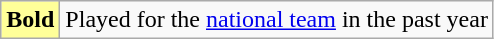<table class="wikitable">
<tr>
<td style="background-color:#FFFF99"><strong>Bold</strong></td>
<td>Played for the <a href='#'>national team</a> in the past year</td>
</tr>
</table>
